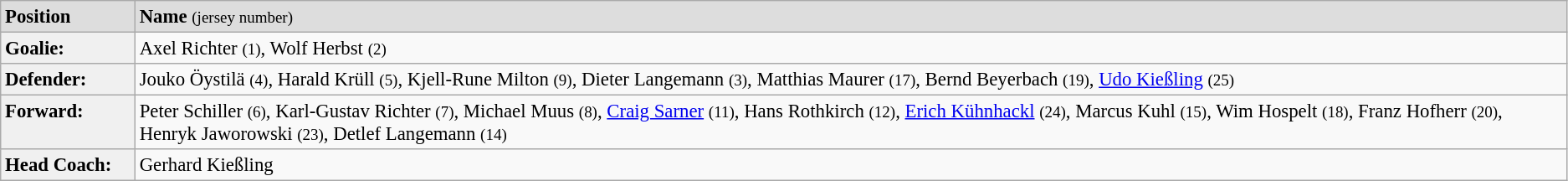<table class="wikitable" style="font-size: 95%;">
<tr bgcolor="#dddddd">
<td width="100" valign="top"><strong>Position</strong></td>
<td><strong>Name</strong> <small>(jersey number)</small></td>
</tr>
<tr>
<td width="100" valign="top" bgcolor="#f0f0f0"><strong>Goalie:</strong></td>
<td>Axel Richter <small>(1)</small>, Wolf Herbst <small>(2)</small></td>
</tr>
<tr>
<td width="100" valign="top" bgcolor="#f0f0f0"><strong>Defender:</strong></td>
<td>Jouko Öystilä <small>(4)</small>, Harald Krüll <small>(5)</small>, Kjell-Rune Milton <small>(9)</small>, Dieter Langemann <small>(3)</small>, Matthias Maurer <small>(17)</small>, Bernd Beyerbach <small>(19)</small>, <a href='#'>Udo Kießling</a> <small>(25)</small></td>
</tr>
<tr>
<td width="100" valign="top" bgcolor="#f0f0f0"><strong>Forward:</strong></td>
<td>Peter Schiller <small>(6)</small>, Karl-Gustav Richter <small>(7)</small>, Michael Muus <small>(8)</small>, <a href='#'>Craig Sarner</a> <small>(11)</small>, Hans Rothkirch <small>(12)</small>, <a href='#'>Erich Kühnhackl</a> <small>(24)</small>, Marcus Kuhl <small>(15)</small>, Wim Hospelt <small>(18)</small>, Franz Hofherr <small>(20)</small>, Henryk Jaworowski <small>(23)</small>, Detlef Langemann <small>(14)</small></td>
</tr>
<tr>
<td width="100" valign="top" bgcolor="#f0f0f0"><strong>Head Coach:</strong></td>
<td>Gerhard Kießling</td>
</tr>
</table>
